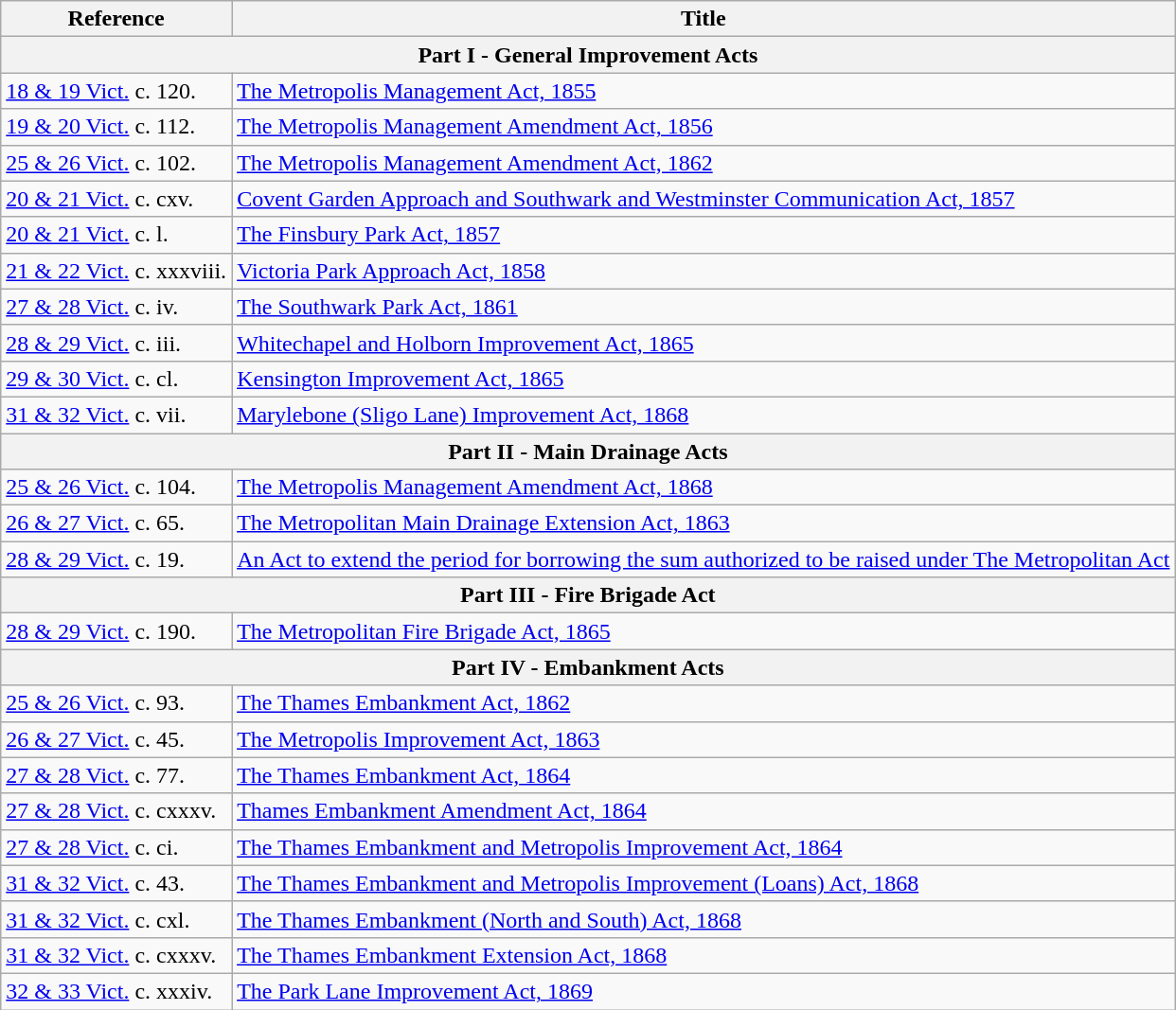<table class="wikitable">
<tr>
<th>Reference</th>
<th>Title</th>
</tr>
<tr>
<th colspan="2" style="background-color: #f2f2f2;">Part I - General Improvement Acts</th>
</tr>
<tr>
<td><a href='#'>18 & 19 Vict.</a> c. 120.</td>
<td><a href='#'>The Metropolis Management Act, 1855</a></td>
</tr>
<tr>
<td><a href='#'>19 & 20 Vict.</a> c. 112.</td>
<td><a href='#'>The Metropolis Management Amendment Act, 1856</a></td>
</tr>
<tr>
<td><a href='#'>25 & 26 Vict.</a> c. 102.</td>
<td><a href='#'>The Metropolis Management Amendment Act, 1862</a></td>
</tr>
<tr>
<td><a href='#'>20 & 21 Vict.</a> c. cxv.</td>
<td><a href='#'>Covent Garden Approach and Southwark and Westminster Communication Act, 1857</a></td>
</tr>
<tr>
<td><a href='#'>20 & 21 Vict.</a> c. l.</td>
<td><a href='#'>The Finsbury Park Act, 1857</a></td>
</tr>
<tr>
<td><a href='#'>21 & 22 Vict.</a> c. xxxviii.</td>
<td><a href='#'>Victoria Park Approach Act, 1858</a></td>
</tr>
<tr>
<td><a href='#'>27 & 28 Vict.</a> c. iv.</td>
<td><a href='#'>The Southwark Park Act, 1861</a></td>
</tr>
<tr>
<td><a href='#'>28 & 29 Vict.</a> c. iii.</td>
<td><a href='#'>Whitechapel and Holborn Improvement Act, 1865</a></td>
</tr>
<tr>
<td><a href='#'>29 & 30 Vict.</a> c. cl.</td>
<td><a href='#'>Kensington Improvement Act, 1865</a></td>
</tr>
<tr>
<td><a href='#'>31 & 32 Vict.</a> c. vii.</td>
<td><a href='#'>Marylebone (Sligo Lane) Improvement Act, 1868</a></td>
</tr>
<tr>
<th colspan="2" style="background-color: #f2f2f2;">Part II - Main Drainage Acts</th>
</tr>
<tr>
<td><a href='#'>25 & 26 Vict.</a> c. 104.</td>
<td><a href='#'>The Metropolis Management Amendment Act, 1868</a></td>
</tr>
<tr>
<td><a href='#'>26 & 27 Vict.</a> c. 65.</td>
<td><a href='#'>The Metropolitan Main Drainage Extension Act, 1863</a></td>
</tr>
<tr>
<td><a href='#'>28 & 29 Vict.</a> c. 19.</td>
<td><a href='#'>An Act to extend the period for borrowing the sum authorized to be raised under The Metropolitan Act</a></td>
</tr>
<tr>
<th colspan="2" style="background-color: #f2f2f2;">Part III - Fire Brigade Act</th>
</tr>
<tr>
<td><a href='#'>28 & 29 Vict.</a> c. 190.</td>
<td><a href='#'>The Metropolitan Fire Brigade Act, 1865</a></td>
</tr>
<tr>
<th colspan="2" style="background-color: #f2f2f2;">Part IV - Embankment Acts</th>
</tr>
<tr>
<td><a href='#'>25 & 26 Vict.</a> c. 93.</td>
<td><a href='#'>The Thames Embankment Act, 1862</a></td>
</tr>
<tr>
<td><a href='#'>26 & 27 Vict.</a> c. 45.</td>
<td><a href='#'>The Metropolis Improvement Act, 1863</a></td>
</tr>
<tr>
<td><a href='#'>27 & 28 Vict.</a> c. 77.</td>
<td><a href='#'>The Thames Embankment Act, 1864</a></td>
</tr>
<tr>
<td><a href='#'>27 & 28 Vict.</a> c. cxxxv.</td>
<td><a href='#'>Thames Embankment Amendment Act, 1864</a></td>
</tr>
<tr>
<td><a href='#'>27 & 28 Vict.</a> c. ci.</td>
<td><a href='#'>The Thames Embankment and Metropolis Improvement Act, 1864</a></td>
</tr>
<tr>
<td><a href='#'>31 & 32 Vict.</a> c. 43.</td>
<td><a href='#'>The Thames Embankment and Metropolis Improvement (Loans) Act, 1868</a></td>
</tr>
<tr>
<td><a href='#'>31 & 32 Vict.</a> c. cxl.</td>
<td><a href='#'>The Thames Embankment (North and South) Act, 1868</a></td>
</tr>
<tr>
<td><a href='#'>31 & 32 Vict.</a> c. cxxxv.</td>
<td><a href='#'>The Thames Embankment Extension Act, 1868</a></td>
</tr>
<tr>
<td><a href='#'>32 & 33 Vict.</a> c. xxxiv.</td>
<td><a href='#'>The Park Lane Improvement Act, 1869</a></td>
</tr>
</table>
